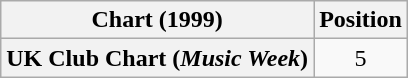<table class="wikitable plainrowheaders" style="text-align:center">
<tr>
<th scope="col">Chart (1999)</th>
<th scope="col">Position</th>
</tr>
<tr>
<th scope="row">UK Club Chart (<em>Music Week</em>)</th>
<td>5</td>
</tr>
</table>
